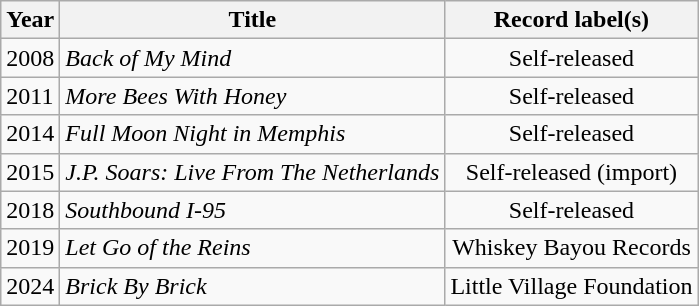<table class="wikitable sortable">
<tr>
<th>Year</th>
<th>Title</th>
<th>Record label(s)</th>
</tr>
<tr>
<td>2008</td>
<td><em>Back of My Mind</em></td>
<td style="text-align:center;">Self-released</td>
</tr>
<tr>
<td>2011</td>
<td><em>More Bees With Honey</em></td>
<td style="text-align:center;">Self-released</td>
</tr>
<tr>
<td>2014</td>
<td><em>Full Moon Night in Memphis</em></td>
<td style="text-align:center;">Self-released</td>
</tr>
<tr>
<td>2015</td>
<td><em>J.P. Soars: Live From The Netherlands</em></td>
<td style="text-align:center;">Self-released (import)</td>
</tr>
<tr>
<td>2018</td>
<td><em>Southbound I-95</em></td>
<td style="text-align:center;">Self-released</td>
</tr>
<tr>
<td>2019</td>
<td><em>Let Go of the Reins</em></td>
<td style="text-align:center;">Whiskey Bayou Records</td>
</tr>
<tr>
<td>2024</td>
<td><em>Brick By Brick</em></td>
<td style="text-align:center;">Little Village Foundation</td>
</tr>
</table>
